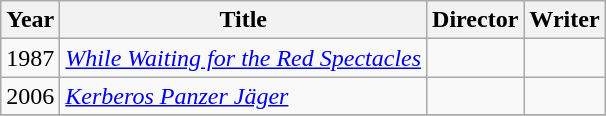<table class="wikitable">
<tr>
<th>Year</th>
<th>Title</th>
<th>Director</th>
<th>Writer</th>
</tr>
<tr>
<td>1987</td>
<td><em><a href='#'>While Waiting for the Red Spectacles</a></em></td>
<td></td>
<td></td>
</tr>
<tr>
<td>2006</td>
<td><em><a href='#'>Kerberos Panzer Jäger</a></em></td>
<td></td>
<td></td>
</tr>
<tr>
</tr>
</table>
